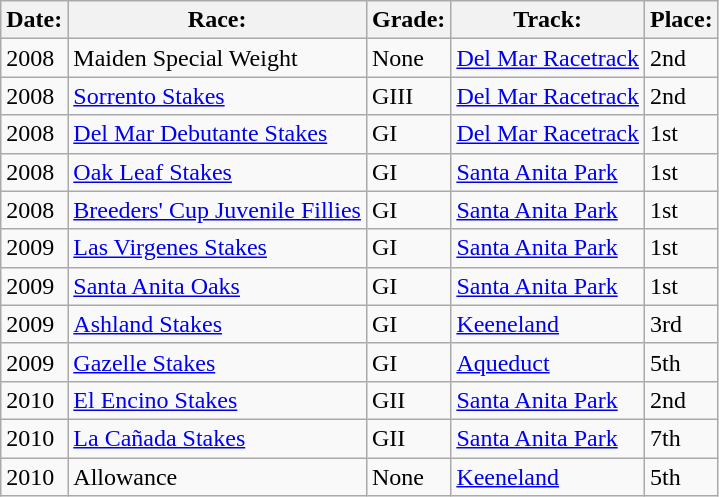<table class="wikitable" border="1">
<tr>
<th>Date:</th>
<th>Race:</th>
<th>Grade:</th>
<th>Track:</th>
<th>Place:</th>
</tr>
<tr>
<td>2008</td>
<td>Maiden Special Weight</td>
<td>None</td>
<td><a href='#'>Del Mar Racetrack</a></td>
<td>2nd</td>
</tr>
<tr>
<td>2008</td>
<td><a href='#'>Sorrento Stakes</a></td>
<td>GIII</td>
<td><a href='#'>Del Mar Racetrack</a></td>
<td>2nd</td>
</tr>
<tr>
<td>2008</td>
<td><a href='#'>Del Mar Debutante Stakes</a></td>
<td>GI</td>
<td><a href='#'>Del Mar Racetrack</a></td>
<td>1st</td>
</tr>
<tr>
<td>2008</td>
<td><a href='#'>Oak Leaf Stakes</a></td>
<td>GI</td>
<td><a href='#'>Santa Anita Park</a></td>
<td>1st</td>
</tr>
<tr>
<td>2008</td>
<td><a href='#'>Breeders' Cup Juvenile Fillies</a></td>
<td>GI</td>
<td><a href='#'>Santa Anita Park</a></td>
<td>1st</td>
</tr>
<tr>
<td>2009</td>
<td><a href='#'>Las Virgenes Stakes</a></td>
<td>GI</td>
<td><a href='#'>Santa Anita Park</a></td>
<td>1st</td>
</tr>
<tr>
<td>2009</td>
<td><a href='#'>Santa Anita Oaks</a></td>
<td>GI</td>
<td><a href='#'>Santa Anita Park</a></td>
<td>1st</td>
</tr>
<tr>
<td>2009</td>
<td><a href='#'>Ashland Stakes</a></td>
<td>GI</td>
<td><a href='#'>Keeneland</a></td>
<td>3rd</td>
</tr>
<tr>
<td>2009</td>
<td><a href='#'>Gazelle Stakes</a></td>
<td>GI</td>
<td><a href='#'>Aqueduct</a></td>
<td>5th</td>
</tr>
<tr>
<td>2010</td>
<td><a href='#'>El Encino Stakes</a></td>
<td>GII</td>
<td><a href='#'>Santa Anita Park</a></td>
<td>2nd</td>
</tr>
<tr>
<td>2010</td>
<td><a href='#'>La Cañada Stakes</a></td>
<td>GII</td>
<td><a href='#'>Santa Anita Park</a></td>
<td>7th</td>
</tr>
<tr>
<td>2010</td>
<td>Allowance</td>
<td>None</td>
<td><a href='#'>Keeneland</a></td>
<td>5th</td>
</tr>
</table>
